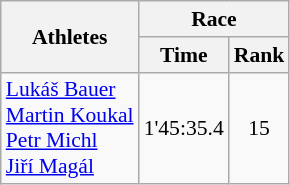<table class="wikitable" border="1" style="font-size:90%">
<tr>
<th rowspan=2>Athletes</th>
<th colspan=2>Race</th>
</tr>
<tr>
<th>Time</th>
<th>Rank</th>
</tr>
<tr>
<td><a href='#'>Lukáš Bauer</a><br><a href='#'>Martin Koukal</a><br><a href='#'>Petr Michl</a><br><a href='#'>Jiří Magál</a></td>
<td align=center>1'45:35.4</td>
<td align=center>15</td>
</tr>
</table>
